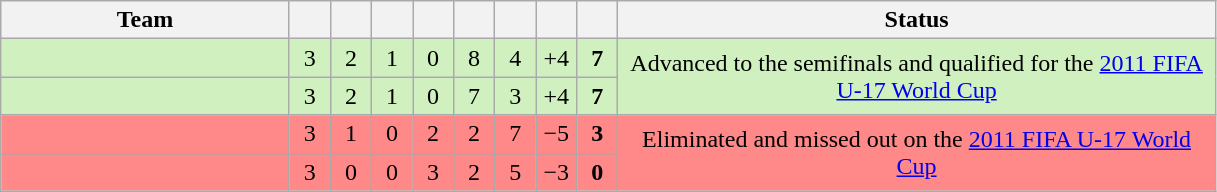<table cellpadding="0" cellspacing="0" width="100%">
<tr>
<td width="60%"><br><table class="wikitable" style="text-align: center;">
<tr>
<th width=185>Team</th>
<th width=20></th>
<th width=20></th>
<th width=20></th>
<th width=20></th>
<th width=20></th>
<th width=20></th>
<th width=20></th>
<th width=20></th>
<th width=391>Status</th>
</tr>
<tr bgcolor="#D0F0C0">
<td align="left"></td>
<td>3</td>
<td>2</td>
<td>1</td>
<td>0</td>
<td>8</td>
<td>4</td>
<td>+4</td>
<td><strong>7</strong></td>
<td rowspan=2>Advanced to the semifinals and qualified for the <a href='#'>2011 FIFA U-17 World Cup</a></td>
</tr>
<tr bgcolor="#D0F0C0">
<td align="left"></td>
<td>3</td>
<td>2</td>
<td>1</td>
<td>0</td>
<td>7</td>
<td>3</td>
<td>+4</td>
<td><strong>7</strong></td>
</tr>
<tr bgcolor=#FF8888>
<td align="left"></td>
<td>3</td>
<td>1</td>
<td>0</td>
<td>2</td>
<td>2</td>
<td>7</td>
<td>−5</td>
<td><strong>3</strong></td>
<td rowspan=2>Eliminated and missed out on the <a href='#'>2011 FIFA U-17 World Cup</a></td>
</tr>
<tr bgcolor=#FF8888>
<td align="left"></td>
<td>3</td>
<td>0</td>
<td>0</td>
<td>3</td>
<td>2</td>
<td>5</td>
<td>−3</td>
<td><strong>0</strong></td>
</tr>
</table>
</td>
</tr>
<tr>
</tr>
</table>
